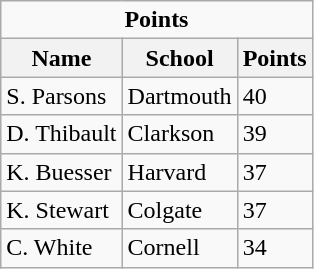<table class="wikitable">
<tr>
<td colspan=3 style="text-align:center;"><strong>Points</strong></td>
</tr>
<tr>
<th>Name</th>
<th>School</th>
<th>Points</th>
</tr>
<tr>
<td>S. Parsons</td>
<td>Dartmouth</td>
<td>40</td>
</tr>
<tr>
<td>D. Thibault</td>
<td>Clarkson</td>
<td>39</td>
</tr>
<tr>
<td>K. Buesser</td>
<td>Harvard</td>
<td>37</td>
</tr>
<tr>
<td>K. Stewart</td>
<td>Colgate</td>
<td>37</td>
</tr>
<tr>
<td>C. White</td>
<td>Cornell</td>
<td>34</td>
</tr>
</table>
